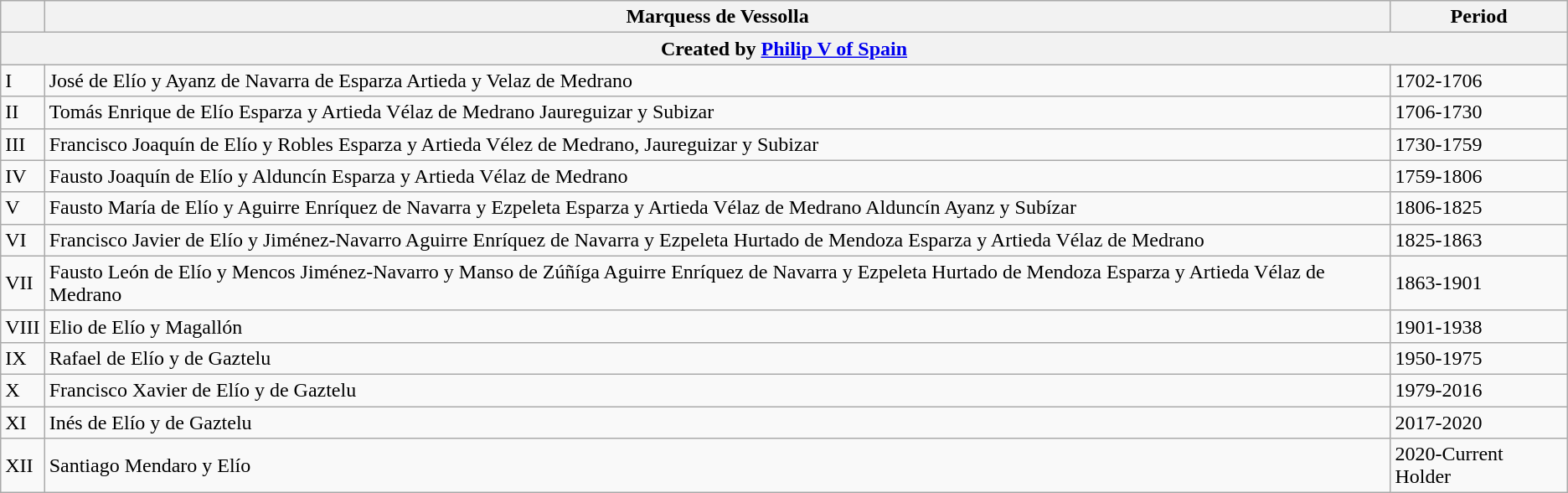<table class="wikitable">
<tr>
<th></th>
<th>Marquess de Vessolla</th>
<th>Period</th>
</tr>
<tr bgcolor="#dddddd" |>
<th colspan="3">Created by <a href='#'>Philip V of Spain</a></th>
</tr>
<tr>
<td>I</td>
<td>José de Elío y Ayanz de Navarra de Esparza Artieda y Velaz de Medrano</td>
<td>1702-1706</td>
</tr>
<tr>
<td>II</td>
<td>Tomás Enrique de Elío Esparza y Artieda Vélaz de Medrano Jaureguizar y Subizar</td>
<td>1706-1730</td>
</tr>
<tr>
<td>III</td>
<td>Francisco Joaquín de Elío y Robles Esparza y Artieda Vélez de Medrano, Jaureguizar y Subizar</td>
<td>1730-1759</td>
</tr>
<tr>
<td>IV</td>
<td>Fausto Joaquín de Elío y Alduncín Esparza y Artieda Vélaz de Medrano</td>
<td>1759-1806</td>
</tr>
<tr>
<td>V</td>
<td>Fausto María de Elío y Aguirre Enríquez de Navarra y Ezpeleta Esparza y Artieda Vélaz de Medrano Alduncín Ayanz y Subízar</td>
<td>1806-1825</td>
</tr>
<tr>
<td>VI</td>
<td>Francisco Javier de Elío y Jiménez-Navarro Aguirre Enríquez de Navarra y Ezpeleta Hurtado de Mendoza Esparza y Artieda Vélaz de Medrano</td>
<td>1825-1863</td>
</tr>
<tr>
<td>VII</td>
<td>Fausto León de Elío y Mencos Jiménez-Navarro y Manso de Zúñíga Aguirre Enríquez de Navarra y Ezpeleta Hurtado de Mendoza Esparza y Artieda Vélaz de Medrano</td>
<td>1863-1901</td>
</tr>
<tr>
<td>VIII</td>
<td>Elio de Elío y Magallón</td>
<td>1901-1938</td>
</tr>
<tr>
<td>IX</td>
<td>Rafael de Elío y de Gaztelu</td>
<td>1950-1975</td>
</tr>
<tr>
<td>X</td>
<td>Francisco Xavier de Elío y de Gaztelu</td>
<td>1979-2016</td>
</tr>
<tr>
<td>XI</td>
<td>Inés de Elío y de Gaztelu</td>
<td>2017-2020</td>
</tr>
<tr>
<td>XII</td>
<td>Santiago Mendaro y Elío</td>
<td>2020-Current Holder</td>
</tr>
</table>
